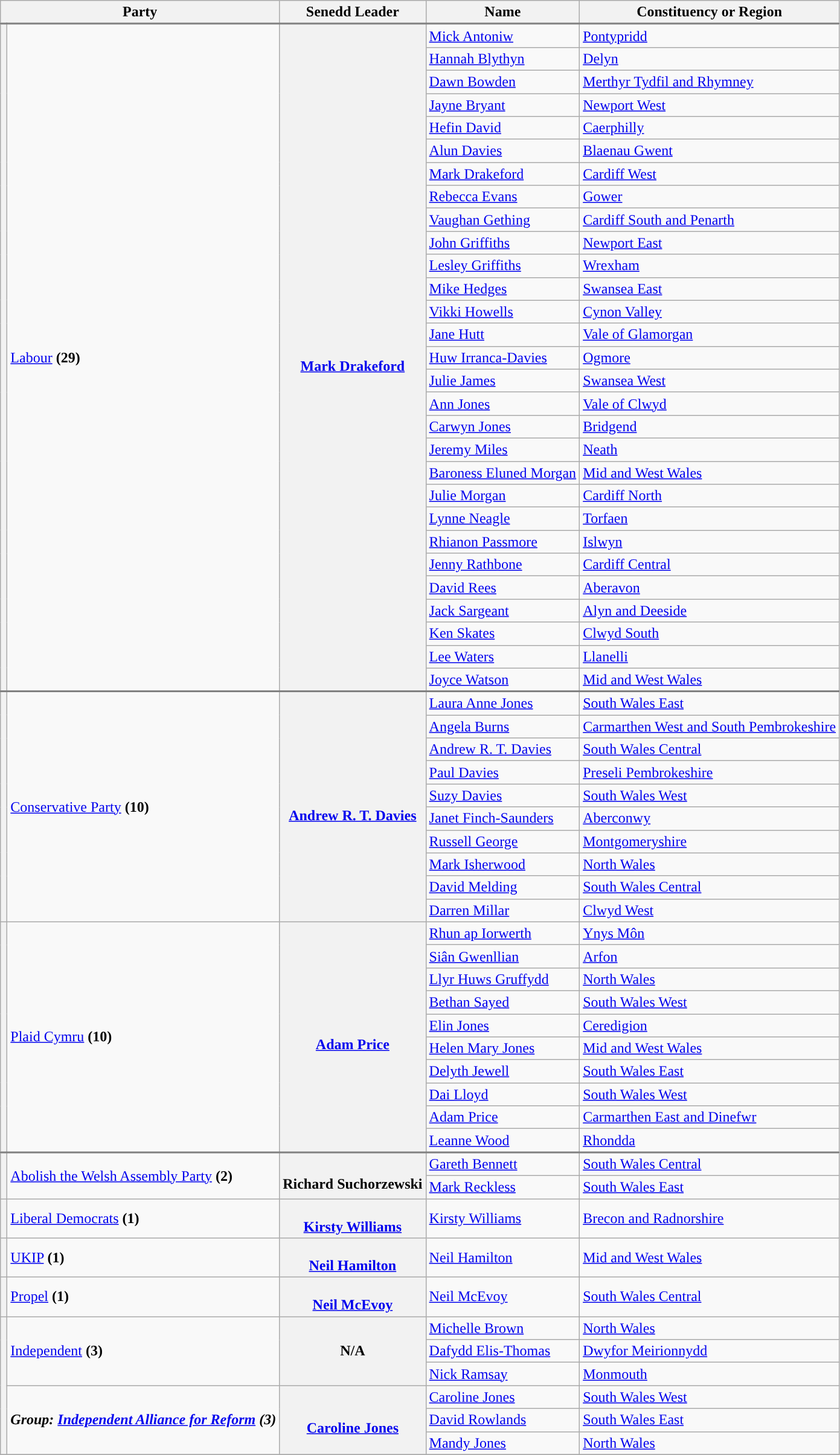<table class="wikitable">
<tr style="border-bottom: 2px solid gray;">
<th colspan="2">Party</th>
<th>Senedd Leader</th>
<th>Name</th>
<th>Constituency or Region</th>
</tr>
<tr>
<th rowspan="29" style="background-color: "></th>
<td rowspan="29"><a href='#'>Labour</a> <strong>(29)</strong></td>
<th rowspan="29"><br><a href='#'>Mark Drakeford</a></th>
<td><a href='#'>Mick Antoniw</a></td>
<td><a href='#'>Pontypridd</a></td>
</tr>
<tr>
<td><a href='#'>Hannah Blythyn</a></td>
<td><a href='#'>Delyn</a></td>
</tr>
<tr>
<td><a href='#'>Dawn Bowden</a></td>
<td><a href='#'>Merthyr Tydfil and Rhymney</a></td>
</tr>
<tr>
<td><a href='#'>Jayne Bryant</a></td>
<td><a href='#'>Newport West</a></td>
</tr>
<tr>
<td><a href='#'>Hefin David</a></td>
<td><a href='#'>Caerphilly</a></td>
</tr>
<tr>
<td><a href='#'>Alun Davies</a></td>
<td><a href='#'>Blaenau Gwent</a></td>
</tr>
<tr>
<td><a href='#'>Mark Drakeford</a></td>
<td><a href='#'>Cardiff West</a></td>
</tr>
<tr>
<td><a href='#'>Rebecca Evans</a></td>
<td><a href='#'>Gower</a></td>
</tr>
<tr>
<td><a href='#'>Vaughan Gething</a></td>
<td><a href='#'>Cardiff South and Penarth</a></td>
</tr>
<tr>
<td><a href='#'>John Griffiths</a></td>
<td><a href='#'>Newport East</a></td>
</tr>
<tr>
<td><a href='#'>Lesley Griffiths</a></td>
<td><a href='#'>Wrexham</a></td>
</tr>
<tr>
<td><a href='#'>Mike Hedges</a></td>
<td><a href='#'>Swansea East</a></td>
</tr>
<tr>
<td><a href='#'>Vikki Howells</a></td>
<td><a href='#'>Cynon Valley</a></td>
</tr>
<tr>
<td><a href='#'>Jane Hutt</a></td>
<td><a href='#'>Vale of Glamorgan</a></td>
</tr>
<tr>
<td><a href='#'>Huw Irranca-Davies</a></td>
<td><a href='#'>Ogmore</a></td>
</tr>
<tr>
<td><a href='#'>Julie James</a></td>
<td><a href='#'>Swansea West</a></td>
</tr>
<tr>
<td><a href='#'>Ann Jones</a></td>
<td><a href='#'>Vale of Clwyd</a></td>
</tr>
<tr>
<td><a href='#'>Carwyn Jones</a></td>
<td><a href='#'>Bridgend</a></td>
</tr>
<tr>
<td><a href='#'>Jeremy Miles</a></td>
<td><a href='#'>Neath</a></td>
</tr>
<tr>
<td><a href='#'>Baroness Eluned Morgan</a></td>
<td><a href='#'>Mid and West Wales</a></td>
</tr>
<tr>
<td><a href='#'>Julie Morgan</a></td>
<td><a href='#'>Cardiff North</a></td>
</tr>
<tr>
<td><a href='#'>Lynne Neagle</a></td>
<td><a href='#'>Torfaen</a></td>
</tr>
<tr>
<td><a href='#'>Rhianon Passmore</a></td>
<td><a href='#'>Islwyn</a></td>
</tr>
<tr>
<td><a href='#'>Jenny Rathbone</a></td>
<td><a href='#'>Cardiff Central</a></td>
</tr>
<tr>
<td><a href='#'>David Rees</a></td>
<td><a href='#'>Aberavon</a></td>
</tr>
<tr>
<td><a href='#'>Jack Sargeant</a></td>
<td><a href='#'>Alyn and Deeside</a></td>
</tr>
<tr>
<td><a href='#'>Ken Skates</a></td>
<td><a href='#'>Clwyd South</a></td>
</tr>
<tr>
<td><a href='#'>Lee Waters</a></td>
<td><a href='#'>Llanelli</a></td>
</tr>
<tr style="border-bottom: 2px solid gray;">
<td><a href='#'>Joyce Watson</a></td>
<td><a href='#'>Mid and West Wales</a></td>
</tr>
<tr>
<th rowspan="10" style="background-color: "></th>
<td rowspan="10"><a href='#'>Conservative Party</a> <strong>(10)</strong></td>
<th rowspan="10"><br><a href='#'>Andrew R. T. Davies</a></th>
<td><a href='#'>Laura Anne Jones</a></td>
<td><a href='#'>South Wales East</a></td>
</tr>
<tr>
<td><a href='#'>Angela Burns</a></td>
<td><a href='#'>Carmarthen West and South Pembrokeshire</a></td>
</tr>
<tr>
<td><a href='#'>Andrew R. T. Davies</a></td>
<td><a href='#'>South Wales Central</a></td>
</tr>
<tr>
<td><a href='#'>Paul Davies</a></td>
<td><a href='#'>Preseli Pembrokeshire</a></td>
</tr>
<tr>
<td><a href='#'>Suzy Davies</a></td>
<td><a href='#'>South Wales West</a></td>
</tr>
<tr>
<td><a href='#'>Janet Finch-Saunders</a></td>
<td><a href='#'>Aberconwy</a></td>
</tr>
<tr>
<td><a href='#'>Russell George</a></td>
<td><a href='#'>Montgomeryshire</a></td>
</tr>
<tr>
<td><a href='#'>Mark Isherwood</a></td>
<td><a href='#'>North Wales</a></td>
</tr>
<tr>
<td><a href='#'>David Melding</a></td>
<td><a href='#'>South Wales Central</a></td>
</tr>
<tr>
<td><a href='#'>Darren Millar</a></td>
<td><a href='#'>Clwyd West</a></td>
</tr>
<tr>
<th rowspan="10" style="background-color: "></th>
<td rowspan="10"><a href='#'>Plaid Cymru</a> <strong>(10)</strong></td>
<th rowspan="10"><br><a href='#'>Adam Price</a></th>
<td><a href='#'>Rhun ap Iorwerth</a></td>
<td><a href='#'>Ynys Môn</a></td>
</tr>
<tr>
<td><a href='#'>Siân Gwenllian</a></td>
<td><a href='#'>Arfon</a></td>
</tr>
<tr>
<td><a href='#'>Llyr Huws Gruffydd</a></td>
<td><a href='#'>North Wales</a></td>
</tr>
<tr>
<td><a href='#'>Bethan Sayed</a></td>
<td><a href='#'>South Wales West</a></td>
</tr>
<tr>
<td><a href='#'>Elin Jones</a></td>
<td><a href='#'>Ceredigion</a></td>
</tr>
<tr>
<td><a href='#'>Helen Mary Jones</a></td>
<td><a href='#'>Mid and West Wales</a></td>
</tr>
<tr>
<td><a href='#'>Delyth Jewell</a></td>
<td><a href='#'>South Wales East</a></td>
</tr>
<tr>
<td><a href='#'>Dai Lloyd</a></td>
<td><a href='#'>South Wales West</a></td>
</tr>
<tr>
<td><a href='#'>Adam Price</a></td>
<td><a href='#'>Carmarthen East and Dinefwr</a></td>
</tr>
<tr style="border-bottom: 2px solid gray;">
<td><a href='#'>Leanne Wood</a></td>
<td><a href='#'>Rhondda</a></td>
</tr>
<tr>
<th rowspan="2" style="background-color: "></th>
<td rowspan="2"><a href='#'>Abolish the Welsh Assembly Party</a> <strong>(2)</strong></td>
<th rowspan="2"><br>Richard Suchorzewski</th>
<td><a href='#'>Gareth Bennett</a></td>
<td><a href='#'>South Wales Central</a></td>
</tr>
<tr>
<td><a href='#'>Mark Reckless</a></td>
<td><a href='#'>South Wales East</a></td>
</tr>
<tr>
<th rowspan="1" style="background-color: "></th>
<td rowspan="1"><a href='#'>Liberal Democrats</a> <strong>(1)</strong></td>
<th><br><a href='#'>Kirsty Williams</a></th>
<td><a href='#'>Kirsty Williams</a></td>
<td><a href='#'>Brecon and Radnorshire</a></td>
</tr>
<tr>
<th rowspan="1" style="background-color: "></th>
<td><a href='#'>UKIP</a> <strong>(1)</strong></td>
<th><br><a href='#'>Neil Hamilton</a></th>
<td><a href='#'>Neil Hamilton</a></td>
<td><a href='#'>Mid and West Wales</a></td>
</tr>
<tr>
<th rowspan="1" style="background-color: "></th>
<td><a href='#'>Propel</a> <strong>(1)</strong></td>
<th><br><a href='#'>Neil McEvoy</a></th>
<td><a href='#'>Neil McEvoy</a></td>
<td><a href='#'>South Wales Central</a></td>
</tr>
<tr>
<th rowspan="6" style="background-color: "></th>
<td rowspan="3"><a href='#'>Independent</a> <strong>(3)</strong></td>
<th rowspan="3">N/A</th>
<td><a href='#'>Michelle Brown</a></td>
<td><a href='#'>North Wales</a></td>
</tr>
<tr>
<td><a href='#'>Dafydd Elis-Thomas</a></td>
<td><a href='#'>Dwyfor Meirionnydd</a></td>
</tr>
<tr>
<td><a href='#'>Nick Ramsay</a></td>
<td><a href='#'>Monmouth</a></td>
</tr>
<tr>
<td rowspan="3"><strong><em>Group:<strong> <a href='#'>Independent Alliance for Reform</a> </strong>(3)</em></strong></td>
<th rowspan="3"><br><a href='#'>Caroline Jones</a></th>
<td><a href='#'>Caroline Jones</a></td>
<td><a href='#'>South Wales West</a></td>
</tr>
<tr>
<td><a href='#'>David Rowlands</a></td>
<td><a href='#'>South Wales East</a></td>
</tr>
<tr>
<td><a href='#'>Mandy Jones</a></td>
<td><a href='#'>North Wales</a></td>
</tr>
<tr>
</tr>
</table>
